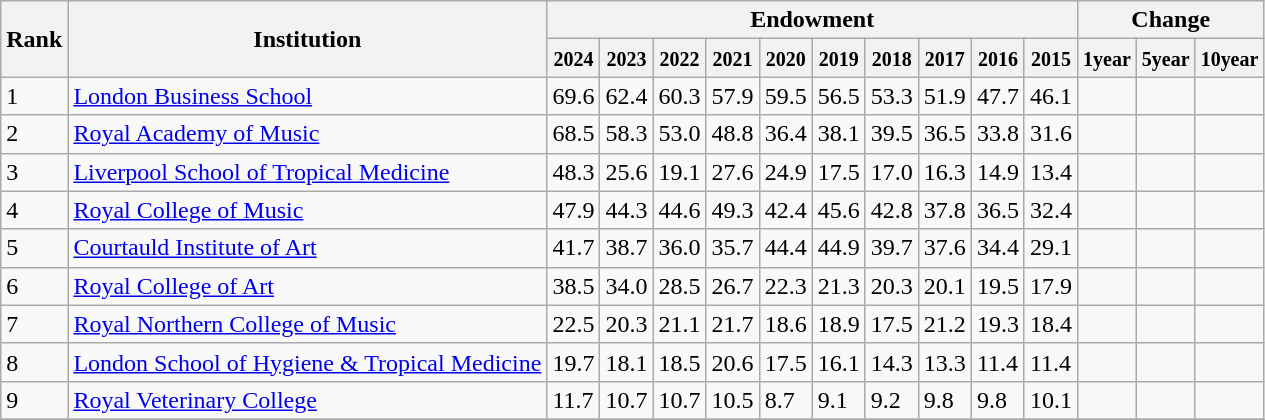<table class="wikitable sortable col1center col13right col14right col15right">
<tr>
<th rowspan=2 scope=col>Rank</th>
<th rowspan=2 scope=col>Institution</th>
<th colspan=10 scope=colgroup class=unsortable>Endowment <small></small></th>
<th colspan=3 scope=colgroup class=unsortable>Change</th>
</tr>
<tr>
<th scope=col><small>2024</small></th>
<th scope=col><small>2023</small></th>
<th scope=col><small>2022</small></th>
<th scope=col><small>2021</small></th>
<th scope=col><small>2020</small></th>
<th scope=col><small>2019</small></th>
<th scope=col><small>2018</small></th>
<th scope=col><small>2017</small></th>
<th scope=col><small>2016</small></th>
<th scope=col><small>2015</small></th>
<th scope=col><small>1year</small></th>
<th scope=col><small>5year</small></th>
<th scope=col><small>10year</small></th>
</tr>
<tr>
<td>1</td>
<td><a href='#'>London Business School</a></td>
<td>69.6</td>
<td>62.4</td>
<td>60.3</td>
<td>57.9</td>
<td>59.5</td>
<td>56.5</td>
<td>53.3</td>
<td>51.9</td>
<td>47.7</td>
<td>46.1</td>
<td></td>
<td></td>
<td></td>
</tr>
<tr>
<td>2</td>
<td><a href='#'>Royal Academy of Music</a></td>
<td>68.5</td>
<td>58.3</td>
<td>53.0</td>
<td>48.8</td>
<td>36.4</td>
<td>38.1</td>
<td>39.5</td>
<td>36.5</td>
<td>33.8</td>
<td>31.6</td>
<td></td>
<td></td>
<td></td>
</tr>
<tr>
<td>3</td>
<td><a href='#'>Liverpool School of Tropical Medicine</a></td>
<td>48.3</td>
<td>25.6</td>
<td>19.1</td>
<td>27.6</td>
<td>24.9</td>
<td>17.5</td>
<td>17.0</td>
<td>16.3</td>
<td>14.9</td>
<td>13.4</td>
<td></td>
<td></td>
<td></td>
</tr>
<tr>
<td>4</td>
<td><a href='#'>Royal College of Music</a></td>
<td>47.9</td>
<td>44.3</td>
<td>44.6</td>
<td>49.3</td>
<td>42.4</td>
<td>45.6</td>
<td>42.8</td>
<td>37.8</td>
<td>36.5</td>
<td>32.4</td>
<td></td>
<td></td>
<td></td>
</tr>
<tr>
<td>5</td>
<td><a href='#'>Courtauld Institute of Art</a></td>
<td>41.7</td>
<td>38.7</td>
<td>36.0</td>
<td>35.7</td>
<td>44.4</td>
<td>44.9</td>
<td>39.7</td>
<td>37.6</td>
<td>34.4</td>
<td>29.1</td>
<td></td>
<td></td>
<td></td>
</tr>
<tr>
<td>6</td>
<td><a href='#'>Royal College of Art</a></td>
<td>38.5</td>
<td>34.0</td>
<td>28.5</td>
<td>26.7</td>
<td>22.3</td>
<td>21.3</td>
<td>20.3</td>
<td>20.1</td>
<td>19.5</td>
<td>17.9</td>
<td></td>
<td></td>
<td></td>
</tr>
<tr>
<td>7</td>
<td><a href='#'>Royal Northern College of Music</a></td>
<td>22.5</td>
<td>20.3</td>
<td>21.1</td>
<td>21.7</td>
<td>18.6</td>
<td>18.9</td>
<td>17.5</td>
<td>21.2</td>
<td>19.3</td>
<td>18.4</td>
<td></td>
<td></td>
<td></td>
</tr>
<tr>
<td>8</td>
<td><a href='#'>London School of Hygiene & Tropical Medicine</a></td>
<td>19.7</td>
<td>18.1</td>
<td>18.5</td>
<td>20.6</td>
<td>17.5</td>
<td>16.1</td>
<td>14.3</td>
<td>13.3</td>
<td>11.4</td>
<td>11.4</td>
<td></td>
<td></td>
<td></td>
</tr>
<tr>
<td>9</td>
<td><a href='#'>Royal Veterinary College</a></td>
<td>11.7</td>
<td>10.7</td>
<td>10.7</td>
<td>10.5</td>
<td>8.7</td>
<td>9.1</td>
<td>9.2</td>
<td>9.8</td>
<td>9.8</td>
<td>10.1</td>
<td></td>
<td></td>
<td></td>
</tr>
<tr>
</tr>
</table>
